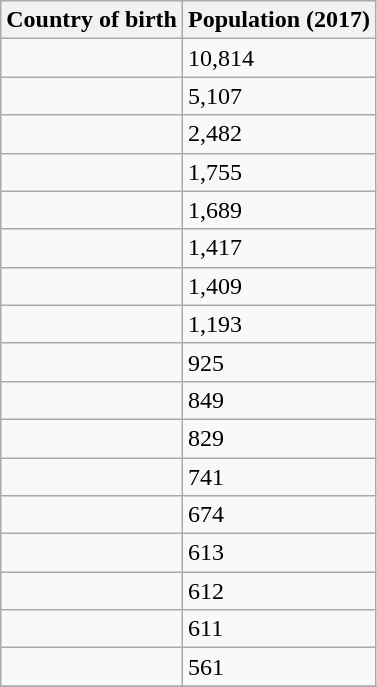<table class="wikitable sortable">
<tr>
<th>Country of birth</th>
<th>Population (2017)</th>
</tr>
<tr>
<td></td>
<td>10,814</td>
</tr>
<tr>
<td></td>
<td>5,107</td>
</tr>
<tr>
<td></td>
<td>2,482</td>
</tr>
<tr>
<td></td>
<td>1,755</td>
</tr>
<tr>
<td></td>
<td>1,689</td>
</tr>
<tr>
<td></td>
<td>1,417</td>
</tr>
<tr>
<td></td>
<td>1,409</td>
</tr>
<tr>
<td></td>
<td>1,193</td>
</tr>
<tr>
<td></td>
<td>925</td>
</tr>
<tr>
<td></td>
<td>849</td>
</tr>
<tr>
<td></td>
<td>829</td>
</tr>
<tr>
<td></td>
<td>741</td>
</tr>
<tr>
<td></td>
<td>674</td>
</tr>
<tr>
<td></td>
<td>613</td>
</tr>
<tr>
<td></td>
<td>612</td>
</tr>
<tr>
<td></td>
<td>611</td>
</tr>
<tr>
<td></td>
<td>561</td>
</tr>
<tr>
</tr>
</table>
